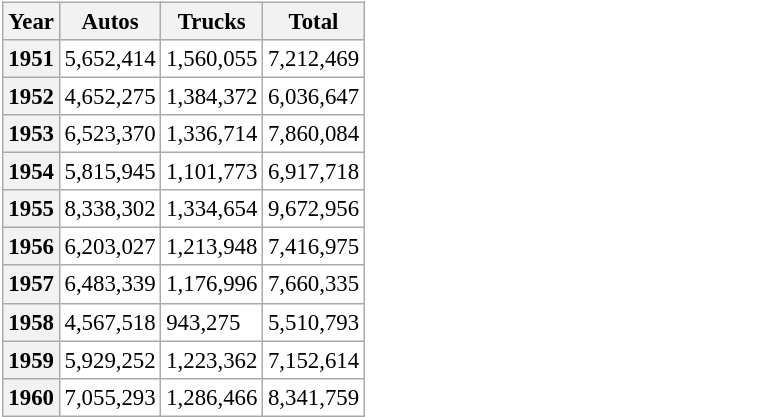<table class="wikitable sortable" style="font-size:95%; display:block; width:40%; max-width:1200; border:1px solid #ffffff; background:#fff; margin:1em auto 1em auto;">
<tr>
<th scope="col" class="unsortable">Year</th>
<th scope="col">Autos</th>
<th scope="col">Trucks</th>
<th scope="col">Total</th>
</tr>
<tr>
<th scope="row">1951</th>
<td>5,652,414</td>
<td>1,560,055</td>
<td>7,212,469</td>
</tr>
<tr>
<th scope="row">1952</th>
<td>4,652,275</td>
<td>1,384,372</td>
<td>6,036,647</td>
</tr>
<tr>
<th scope="row">1953</th>
<td>6,523,370</td>
<td>1,336,714</td>
<td>7,860,084</td>
</tr>
<tr>
<th scope="row">1954</th>
<td>5,815,945</td>
<td>1,101,773</td>
<td>6,917,718</td>
</tr>
<tr>
<th scope="row">1955</th>
<td>8,338,302</td>
<td>1,334,654</td>
<td>9,672,956</td>
</tr>
<tr>
<th scope="row">1956</th>
<td>6,203,027</td>
<td>1,213,948</td>
<td>7,416,975</td>
</tr>
<tr>
<th scope="row">1957</th>
<td>6,483,339</td>
<td>1,176,996</td>
<td>7,660,335</td>
</tr>
<tr>
<th scope="row">1958</th>
<td>4,567,518</td>
<td>943,275</td>
<td>5,510,793</td>
</tr>
<tr>
<th scope="row">1959</th>
<td>5,929,252</td>
<td>1,223,362</td>
<td>7,152,614</td>
</tr>
<tr>
<th scope="row">1960</th>
<td>7,055,293</td>
<td>1,286,466</td>
<td>8,341,759</td>
</tr>
<tr>
</tr>
</table>
